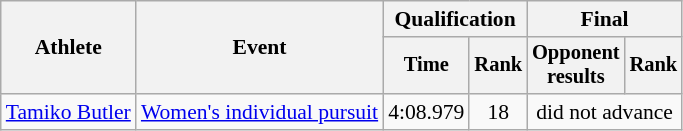<table class="wikitable" style="font-size:90%">
<tr>
<th rowspan=2>Athlete</th>
<th rowspan=2>Event</th>
<th colspan=2>Qualification</th>
<th colspan=2>Final</th>
</tr>
<tr style="font-size:95%">
<th>Time</th>
<th>Rank</th>
<th>Opponent<br>results</th>
<th>Rank</th>
</tr>
<tr align=center>
<td align=left><a href='#'>Tamiko Butler</a></td>
<td align=left><a href='#'>Women's individual pursuit</a></td>
<td>4:08.979</td>
<td>18</td>
<td colspan=2>did not advance</td>
</tr>
</table>
